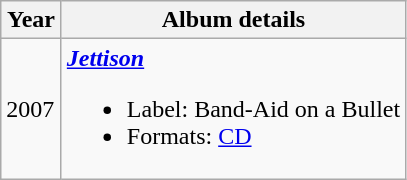<table class="wikitable">
<tr>
<th width=33>Year</th>
<th>Album details</th>
</tr>
<tr>
<td>2007</td>
<td><strong><em><a href='#'>Jettison</a></em></strong><br><ul><li>Label: Band-Aid on a Bullet</li><li>Formats: <a href='#'>CD</a></li></ul></td>
</tr>
</table>
